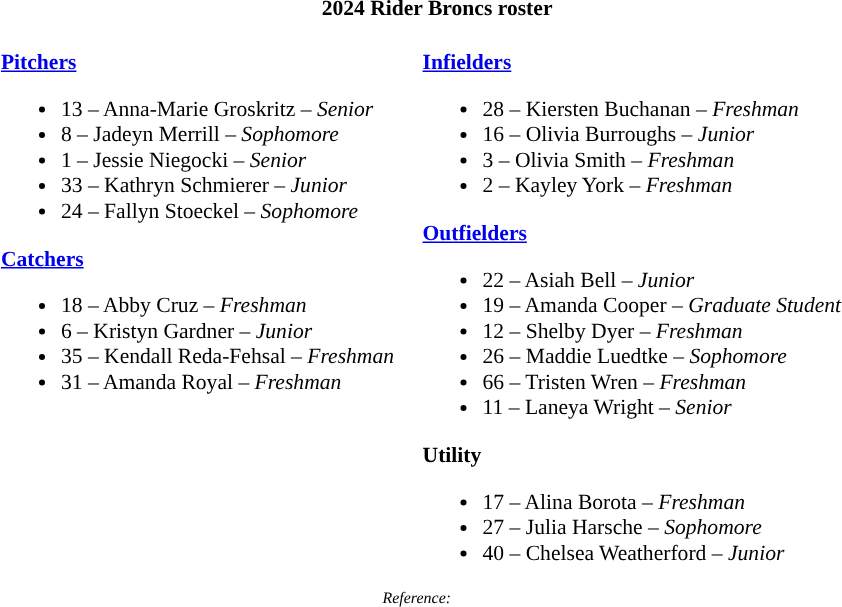<table class="toccolours" style="border-collapse:collapse; font-size:90%;">
<tr>
<th colspan=9>2024 Rider Broncs roster</th>
</tr>
<tr>
<td width="03"> </td>
<td valign="top"><br><strong><a href='#'>Pitchers</a></strong><ul><li>13 – Anna-Marie Groskritz – <em>Senior</em></li><li>8 – Jadeyn Merrill – <em>Sophomore</em></li><li>1 – Jessie Niegocki – <em>Senior</em></li><li>33 – Kathryn Schmierer – <em>Junior</em></li><li>24 – Fallyn Stoeckel – <em>Sophomore</em></li></ul><strong><a href='#'>Catchers</a></strong><ul><li>18 – Abby Cruz – <em>Freshman</em></li><li>6 – Kristyn Gardner – <em>Junior</em></li><li>35 – Kendall Reda-Fehsal – <em>Freshman</em></li><li>31 – Amanda Royal – <em>Freshman</em></li></ul></td>
<td width="15"> </td>
<td valign="top"><br><strong><a href='#'>Infielders</a></strong><ul><li>28 – Kiersten Buchanan – <em>Freshman</em></li><li>16 – Olivia Burroughs – <em>Junior</em></li><li>3 – Olivia Smith – <em>Freshman</em></li><li>2 – Kayley York – <em>Freshman</em></li></ul><strong><a href='#'>Outfielders</a></strong><ul><li>22 – Asiah Bell – <em>Junior</em></li><li>19 – Amanda Cooper – <em>Graduate Student</em></li><li>12 – Shelby Dyer – <em>Freshman</em></li><li>26 – Maddie Luedtke – <em>Sophomore</em></li><li>66 – Tristen Wren – <em>Freshman</em></li><li>11 – Laneya Wright – <em>Senior</em></li></ul><strong>Utility</strong><ul><li>17 – Alina Borota – <em>Freshman</em></li><li>27 – Julia Harsche – <em>Sophomore</em></li><li>40 – Chelsea Weatherford – <em>Junior</em></li></ul></td>
<td width="25"> </td>
</tr>
<tr>
<td colspan="4"  style="font-size:8pt; text-align:center;"><em>Reference:</em></td>
</tr>
</table>
